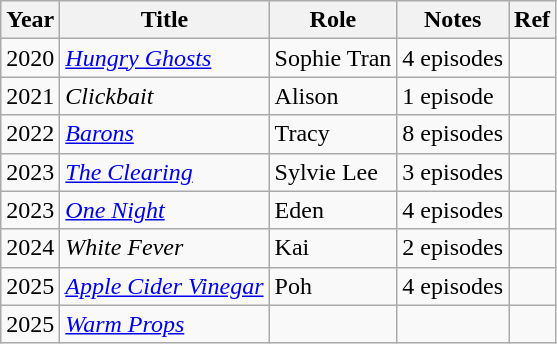<table class="wikitable sortable">
<tr>
<th>Year</th>
<th>Title</th>
<th>Role</th>
<th>Notes</th>
<th>Ref</th>
</tr>
<tr>
<td>2020</td>
<td><em><a href='#'>Hungry Ghosts</a></em></td>
<td>Sophie Tran</td>
<td>4 episodes</td>
<td></td>
</tr>
<tr>
<td>2021</td>
<td><em>Clickbait</em></td>
<td>Alison</td>
<td>1 episode</td>
<td></td>
</tr>
<tr>
<td>2022</td>
<td><em><a href='#'>Barons</a></em></td>
<td>Tracy</td>
<td>8 episodes</td>
<td></td>
</tr>
<tr>
<td>2023</td>
<td><em><a href='#'>The Clearing</a></em></td>
<td>Sylvie Lee</td>
<td>3 episodes</td>
<td></td>
</tr>
<tr>
<td>2023</td>
<td><em><a href='#'>One Night</a></em></td>
<td>Eden</td>
<td>4 episodes</td>
<td></td>
</tr>
<tr>
<td>2024</td>
<td><em>White Fever</em></td>
<td>Kai</td>
<td>2 episodes</td>
<td></td>
</tr>
<tr>
<td>2025</td>
<td><em><a href='#'>Apple Cider Vinegar</a></em></td>
<td>Poh</td>
<td>4 episodes</td>
<td></td>
</tr>
<tr>
<td>2025</td>
<td><a href='#'><em>Warm Props</em></a></td>
<td></td>
<td></td>
<td></td>
</tr>
</table>
